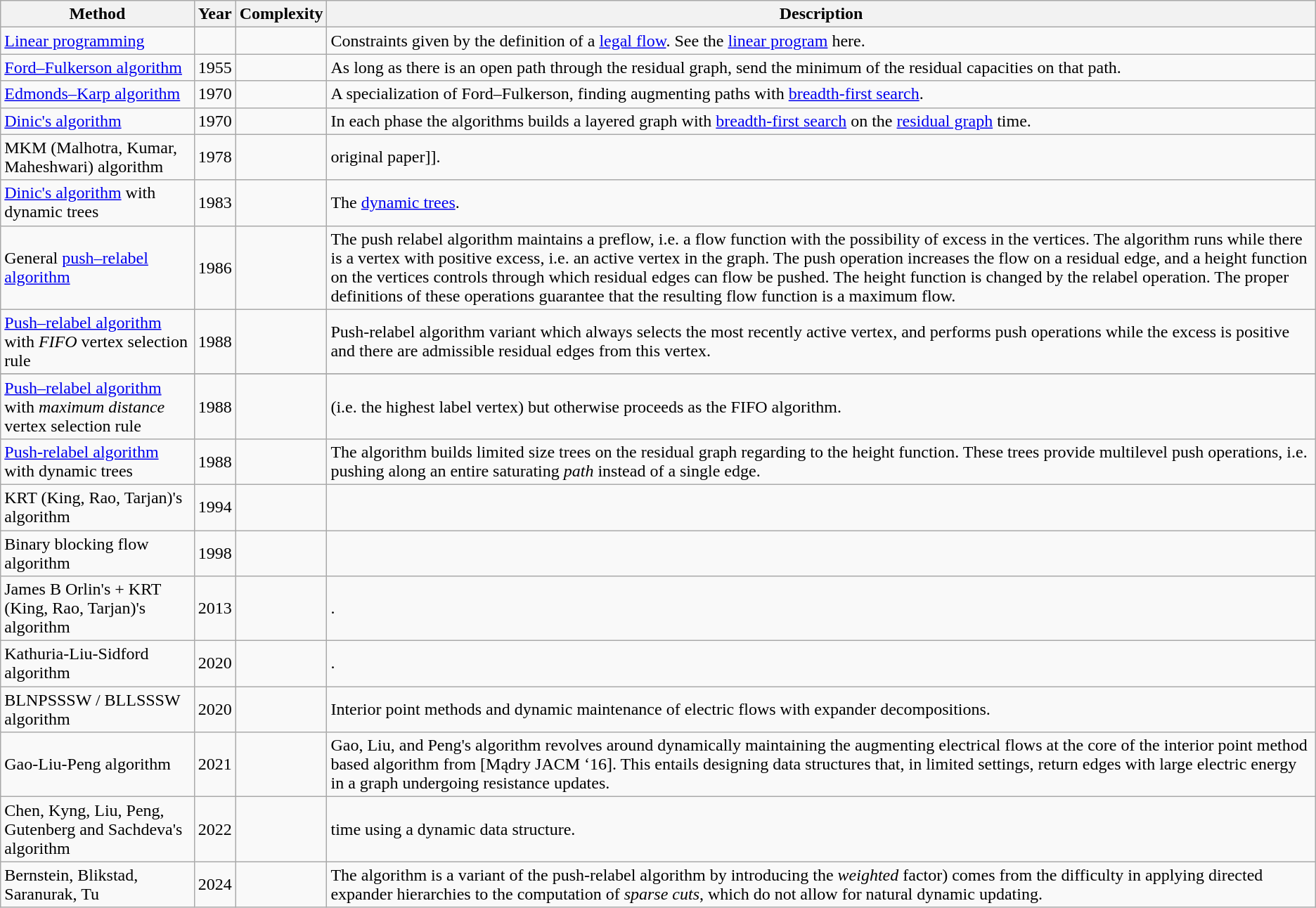<table class="wikitable">
<tr>
<th>Method</th>
<th>Year</th>
<th>Complexity</th>
<th>Description</th>
</tr>
<tr>
<td><a href='#'>Linear programming</a></td>
<td></td>
<td></td>
<td>Constraints given by the definition of a <a href='#'>legal flow</a>. See the <a href='#'>linear program</a> here.</td>
</tr>
<tr>
<td><a href='#'>Ford–Fulkerson algorithm</a></td>
<td>1955</td>
<td></td>
<td>As long as there is an open path through the residual graph, send the minimum of the residual capacities on that path.</td>
</tr>
<tr>
<td><a href='#'>Edmonds–Karp algorithm</a></td>
<td>1970</td>
<td></td>
<td>A specialization of Ford–Fulkerson, finding augmenting paths with <a href='#'>breadth-first search</a>.</td>
</tr>
<tr>
<td><a href='#'>Dinic's algorithm</a></td>
<td>1970</td>
<td></td>
<td>In each phase the algorithms builds a layered graph with <a href='#'>breadth-first search</a> on the <a href='#'>residual graph</a> time.</td>
</tr>
<tr>
<td>MKM (Malhotra, Kumar, Maheshwari) algorithm</td>
<td>1978</td>
<td></td>
<td A modification of Dinic's algorithm with a different approach to constructing blocking flows. Refer to the [[#>original paper]].</td>
</tr>
<tr>
<td><a href='#'>Dinic's algorithm</a> with dynamic trees</td>
<td>1983</td>
<td></td>
<td>The <a href='#'>dynamic trees</a>.</td>
</tr>
<tr>
<td>General <a href='#'>push–relabel algorithm</a></td>
<td>1986</td>
<td></td>
<td>The push relabel algorithm maintains a preflow, i.e. a flow function with the possibility of excess in the vertices. The algorithm runs while there is a vertex with positive excess, i.e. an active vertex in the graph. The push operation increases the flow on a residual edge, and a height function on the vertices controls through which residual edges can flow be pushed. The height function is changed by the relabel operation. The proper definitions of these operations guarantee that the resulting flow function is a maximum flow.</td>
</tr>
<tr>
<td><a href='#'>Push–relabel algorithm</a> with <em>FIFO</em> vertex selection rule</td>
<td>1988</td>
<td></td>
<td>Push-relabel algorithm variant which always selects the most recently active vertex, and performs push operations while the excess is positive and there are admissible residual edges from this vertex.</td>
</tr>
<tr>
</tr>
<tr>
<td><a href='#'>Push–relabel algorithm</a> with <em>maximum distance</em> vertex selection rule</td>
<td>1988</td>
<td></td>
<td> (i.e. the highest label vertex) but otherwise proceeds as the FIFO algorithm.</td>
</tr>
<tr>
<td><a href='#'>Push-relabel algorithm</a> with dynamic trees</td>
<td>1988</td>
<td></td>
<td>The algorithm builds limited size trees on the residual graph regarding to the height function. These trees provide multilevel push operations, i.e. pushing along an entire saturating <em>path</em> instead of a single edge.</td>
</tr>
<tr>
<td>KRT (King, Rao, Tarjan)'s algorithm</td>
<td>1994</td>
<td></td>
<td></td>
</tr>
<tr>
<td>Binary blocking flow algorithm</td>
<td>1998</td>
<td></td>
<td></td>
</tr>
<tr>
<td>James B Orlin's + KRT (King, Rao, Tarjan)'s algorithm</td>
<td>2013</td>
<td></td>
<td>.</td>
</tr>
<tr>
<td>Kathuria-Liu-Sidford algorithm</td>
<td>2020</td>
<td></td>
<td>.</td>
</tr>
<tr>
<td>BLNPSSSW / BLLSSSW algorithm<br></td>
<td>2020</td>
<td></td>
<td>Interior point methods and dynamic maintenance of electric flows with expander decompositions.</td>
</tr>
<tr>
<td>Gao-Liu-Peng algorithm</td>
<td>2021</td>
<td></td>
<td>Gao, Liu, and Peng's algorithm revolves around dynamically maintaining the augmenting electrical flows at the core of the interior point method based algorithm from [Mądry JACM ‘16]. This entails designing data structures that, in limited settings, return edges with large electric energy in a graph undergoing resistance updates.</td>
</tr>
<tr>
<td>Chen, Kyng, Liu, Peng, Gutenberg and Sachdeva's algorithm</td>
<td>2022</td>
<td><br></td>
<td> time using a dynamic data structure.</td>
</tr>
<tr>
<td>Bernstein, Blikstad, Saranurak, Tu</td>
<td>2024</td>
<td></td>
<td>The algorithm is a variant of the push-relabel algorithm by introducing the <em>weighted</em> factor) comes from the difficulty in applying directed expander hierarchies to the computation of <em>sparse cuts</em>, which do not allow for natural dynamic updating.</td>
</tr>
</table>
